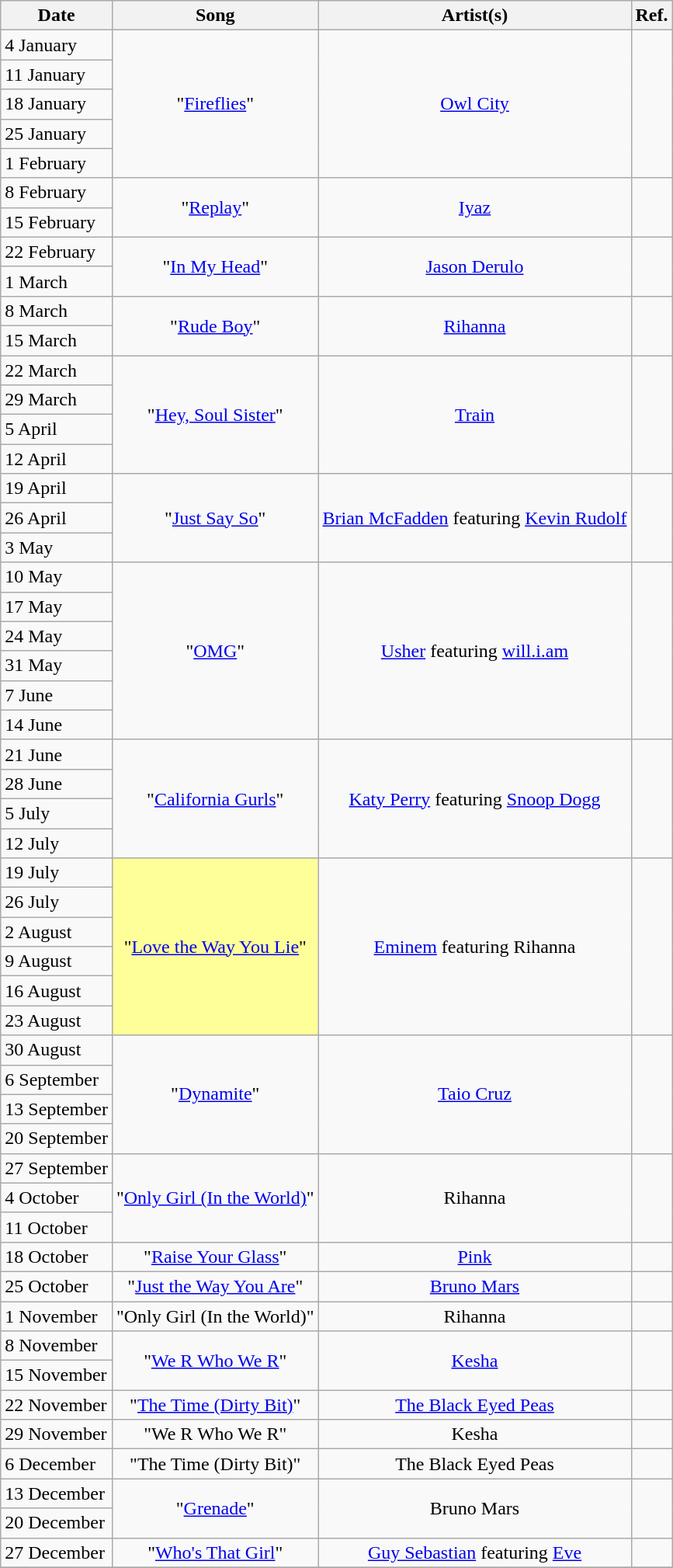<table class="wikitable">
<tr>
<th style="text-align: center;">Date</th>
<th style="text-align: center;">Song</th>
<th style="text-align: center;">Artist(s)</th>
<th style="text-align: center;">Ref.</th>
</tr>
<tr>
<td>4 January</td>
<td rowspan="5" style="text-align: center;">"<a href='#'>Fireflies</a>"</td>
<td rowspan="5" style="text-align: center;"><a href='#'>Owl City</a></td>
<td rowspan="5" style="text-align: center;"></td>
</tr>
<tr>
<td>11 January</td>
</tr>
<tr>
<td>18 January</td>
</tr>
<tr>
<td>25 January</td>
</tr>
<tr>
<td>1 February</td>
</tr>
<tr>
<td>8 February</td>
<td rowspan="2" style="text-align: center;">"<a href='#'>Replay</a>"</td>
<td rowspan="2" style="text-align: center;"><a href='#'>Iyaz</a></td>
<td rowspan="2" style="text-align: center;"></td>
</tr>
<tr>
<td>15 February</td>
</tr>
<tr>
<td>22 February</td>
<td rowspan="2" style="text-align: center;">"<a href='#'>In My Head</a>"</td>
<td rowspan="2" style="text-align: center;"><a href='#'>Jason Derulo</a></td>
<td rowspan="2" style="text-align: center;"></td>
</tr>
<tr>
<td>1 March</td>
</tr>
<tr>
<td>8 March</td>
<td rowspan="2" style="text-align: center;">"<a href='#'>Rude Boy</a>"</td>
<td rowspan="2" style="text-align: center;"><a href='#'>Rihanna</a></td>
<td rowspan="2" style="text-align: center;"></td>
</tr>
<tr>
<td>15 March</td>
</tr>
<tr>
<td>22 March</td>
<td rowspan="4" style="text-align: center;">"<a href='#'>Hey, Soul Sister</a>"</td>
<td rowspan="4" style="text-align: center;"><a href='#'>Train</a></td>
<td rowspan="4" style="text-align: center;"></td>
</tr>
<tr>
<td>29 March</td>
</tr>
<tr>
<td>5 April</td>
</tr>
<tr>
<td>12 April</td>
</tr>
<tr>
<td>19 April</td>
<td rowspan="3" style="text-align: center;">"<a href='#'>Just Say So</a>"</td>
<td rowspan="3" style="text-align: center;"><a href='#'>Brian McFadden</a> featuring <a href='#'>Kevin Rudolf</a></td>
<td rowspan="3" style="text-align: center;"></td>
</tr>
<tr>
<td>26 April</td>
</tr>
<tr>
<td>3 May</td>
</tr>
<tr>
<td>10 May</td>
<td rowspan="6" style="text-align: center;">"<a href='#'>OMG</a>"</td>
<td rowspan="6" style="text-align: center;"><a href='#'>Usher</a> featuring <a href='#'>will.i.am</a></td>
<td rowspan="6" style="text-align: center;"></td>
</tr>
<tr>
<td>17 May</td>
</tr>
<tr>
<td>24 May</td>
</tr>
<tr>
<td>31 May</td>
</tr>
<tr>
<td>7 June</td>
</tr>
<tr>
<td>14 June</td>
</tr>
<tr>
<td>21 June</td>
<td rowspan="4" style="text-align: center;">"<a href='#'>California Gurls</a>"</td>
<td rowspan="4" style="text-align: center;"><a href='#'>Katy Perry</a> featuring <a href='#'>Snoop Dogg</a></td>
<td rowspan="4" style="text-align: center;"></td>
</tr>
<tr>
<td>28 June</td>
</tr>
<tr>
<td>5 July</td>
</tr>
<tr>
<td>12 July</td>
</tr>
<tr>
<td>19 July</td>
<td bgcolor=#FFFF99 rowspan="6" style="text-align: center;">"<a href='#'>Love the Way You Lie</a>"</td>
<td rowspan="6" style="text-align: center;"><a href='#'>Eminem</a> featuring Rihanna</td>
<td rowspan="6" style="text-align: center;"></td>
</tr>
<tr>
<td>26 July</td>
</tr>
<tr>
<td>2 August</td>
</tr>
<tr>
<td>9 August</td>
</tr>
<tr>
<td>16 August</td>
</tr>
<tr>
<td>23 August</td>
</tr>
<tr>
<td>30 August</td>
<td rowspan="4" style="text-align: center;">"<a href='#'>Dynamite</a>"</td>
<td rowspan="4" style="text-align: center;"><a href='#'>Taio Cruz</a></td>
<td rowspan="4" style="text-align: center;"></td>
</tr>
<tr>
<td>6 September</td>
</tr>
<tr>
<td>13 September</td>
</tr>
<tr>
<td>20 September</td>
</tr>
<tr>
<td>27 September</td>
<td rowspan="3" style="text-align: center;">"<a href='#'>Only Girl (In the World)</a>"</td>
<td rowspan="3" style="text-align: center;">Rihanna</td>
<td rowspan="3" style="text-align: center;"></td>
</tr>
<tr>
<td>4 October</td>
</tr>
<tr>
<td>11 October</td>
</tr>
<tr>
<td>18 October</td>
<td style="text-align: center;">"<a href='#'>Raise Your Glass</a>"</td>
<td style="text-align: center;"><a href='#'>Pink</a></td>
<td style="text-align: center;"></td>
</tr>
<tr>
<td>25 October</td>
<td style="text-align: center;">"<a href='#'>Just the Way You Are</a>"</td>
<td style="text-align: center;"><a href='#'>Bruno Mars</a></td>
<td style="text-align: center;"></td>
</tr>
<tr>
<td>1 November</td>
<td style="text-align: center;">"Only Girl (In the World)"</td>
<td style="text-align: center;">Rihanna</td>
<td style="text-align: center;"></td>
</tr>
<tr>
<td>8 November</td>
<td rowspan="2" style="text-align: center;">"<a href='#'>We R Who We R</a>"</td>
<td rowspan="2" style="text-align: center;"><a href='#'>Kesha</a></td>
<td rowspan="2" style="text-align: center;"></td>
</tr>
<tr>
<td>15 November</td>
</tr>
<tr>
<td>22 November</td>
<td style="text-align: center;">"<a href='#'>The Time (Dirty Bit)</a>"</td>
<td style="text-align: center;"><a href='#'>The Black Eyed Peas</a></td>
<td style="text-align: center;"></td>
</tr>
<tr>
<td>29 November</td>
<td style="text-align: center;">"We R Who We R"</td>
<td style="text-align: center;">Kesha</td>
<td style="text-align: center;"></td>
</tr>
<tr>
<td>6 December</td>
<td style="text-align: center;">"The Time (Dirty Bit)"</td>
<td style="text-align: center;">The Black Eyed Peas</td>
<td style="text-align: center;"></td>
</tr>
<tr>
<td>13 December</td>
<td rowspan="2" style="text-align: center;">"<a href='#'>Grenade</a>"</td>
<td rowspan="2" style="text-align: center;">Bruno Mars</td>
<td rowspan="2" style="text-align: center;"></td>
</tr>
<tr>
<td>20 December</td>
</tr>
<tr>
<td>27 December</td>
<td style="text-align: center;">"<a href='#'>Who's That Girl</a>"</td>
<td style="text-align: center;"><a href='#'>Guy Sebastian</a> featuring <a href='#'>Eve</a></td>
<td style="text-align: center;"></td>
</tr>
<tr>
</tr>
</table>
